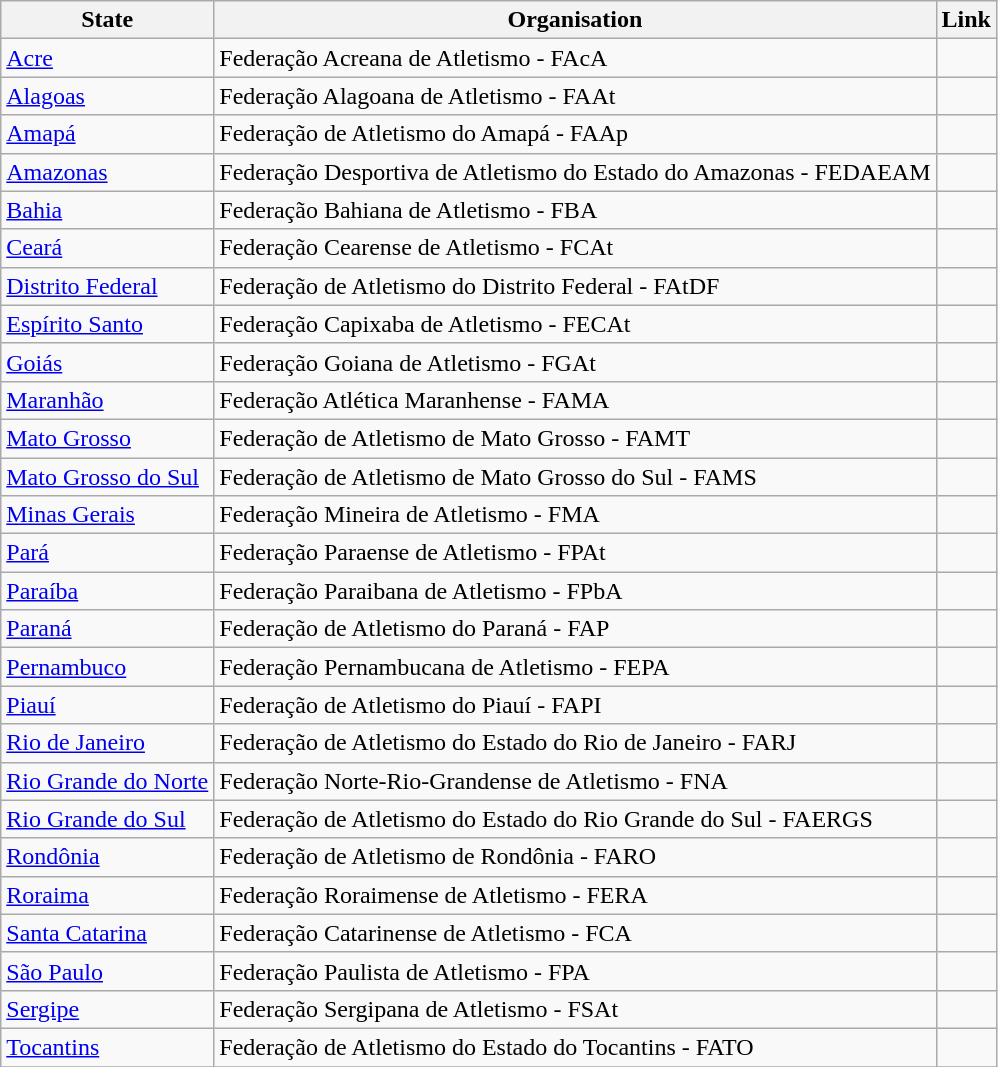<table class=wikitable>
<tr>
<th>State</th>
<th>Organisation</th>
<th>Link</th>
</tr>
<tr>
<td> <a href='#'>Acre</a></td>
<td>Federação Acreana de Atletismo - FAcA</td>
<td></td>
</tr>
<tr>
<td> <a href='#'>Alagoas</a></td>
<td>Federação Alagoana de Atletismo - FAAt</td>
<td></td>
</tr>
<tr>
<td> <a href='#'>Amapá</a></td>
<td>Federação de Atletismo do Amapá - FAAp</td>
<td></td>
</tr>
<tr>
<td> <a href='#'>Amazonas</a></td>
<td>Federação Desportiva de Atletismo do Estado do Amazonas - FEDAEAM</td>
<td></td>
</tr>
<tr>
<td> <a href='#'>Bahia</a></td>
<td>Federação Bahiana de Atletismo - FBA</td>
<td></td>
</tr>
<tr>
<td> <a href='#'>Ceará</a></td>
<td>Federação Cearense de Atletismo - FCAt</td>
<td></td>
</tr>
<tr>
<td> <a href='#'>Distrito Federal</a></td>
<td>Federação de Atletismo do Distrito Federal - FAtDF</td>
<td></td>
</tr>
<tr>
<td> <a href='#'>Espírito Santo</a></td>
<td>Federação Capixaba de Atletismo - FECAt</td>
<td></td>
</tr>
<tr>
<td> <a href='#'>Goiás</a></td>
<td>Federação Goiana de Atletismo - FGAt</td>
<td></td>
</tr>
<tr>
<td> <a href='#'>Maranhão</a></td>
<td>Federação Atlética Maranhense - FAMA</td>
<td></td>
</tr>
<tr>
<td> <a href='#'>Mato Grosso</a></td>
<td>Federação de Atletismo de Mato Grosso - FAMT</td>
<td></td>
</tr>
<tr>
<td> <a href='#'>Mato Grosso do Sul</a></td>
<td>Federação de Atletismo de Mato Grosso do Sul - FAMS</td>
<td></td>
</tr>
<tr>
<td> <a href='#'>Minas Gerais</a></td>
<td>Federação Mineira de Atletismo - FMA</td>
<td></td>
</tr>
<tr>
<td> <a href='#'>Pará</a></td>
<td>Federação Paraense de Atletismo - FPAt</td>
<td></td>
</tr>
<tr>
<td> <a href='#'>Paraíba</a></td>
<td>Federação Paraibana de Atletismo - FPbA</td>
<td></td>
</tr>
<tr>
<td> <a href='#'>Paraná</a></td>
<td>Federação de Atletismo do Paraná - FAP</td>
<td></td>
</tr>
<tr>
<td> <a href='#'>Pernambuco</a></td>
<td>Federação Pernambucana de Atletismo - FEPA</td>
<td></td>
</tr>
<tr>
<td> <a href='#'>Piauí</a></td>
<td>Federação de Atletismo do Piauí - FAPI</td>
<td></td>
</tr>
<tr>
<td> <a href='#'>Rio de Janeiro</a></td>
<td>Federação de Atletismo do Estado do Rio de Janeiro - FARJ</td>
<td> </td>
</tr>
<tr>
<td> <a href='#'>Rio Grande do Norte</a></td>
<td>Federação Norte-Rio-Grandense de Atletismo - FNA</td>
<td></td>
</tr>
<tr>
<td> <a href='#'>Rio Grande do Sul</a></td>
<td>Federação de Atletismo do Estado do Rio Grande do Sul - FAERGS</td>
<td></td>
</tr>
<tr>
<td> <a href='#'>Rondônia</a></td>
<td>Federação de Atletismo de Rondônia - FARO</td>
<td></td>
</tr>
<tr>
<td> <a href='#'>Roraima</a></td>
<td>Federação Roraimense de Atletismo - FERA</td>
<td></td>
</tr>
<tr>
<td> <a href='#'>Santa Catarina</a></td>
<td>Federação Catarinense de Atletismo - FCA</td>
<td></td>
</tr>
<tr>
<td> <a href='#'>São Paulo</a></td>
<td>Federação Paulista de Atletismo - FPA</td>
<td> </td>
</tr>
<tr>
<td> <a href='#'>Sergipe</a></td>
<td>Federação Sergipana de Atletismo - FSAt</td>
<td></td>
</tr>
<tr>
<td> <a href='#'>Tocantins</a></td>
<td>Federação de Atletismo do Estado do Tocantins - FATO</td>
<td></td>
</tr>
<tr>
</tr>
</table>
